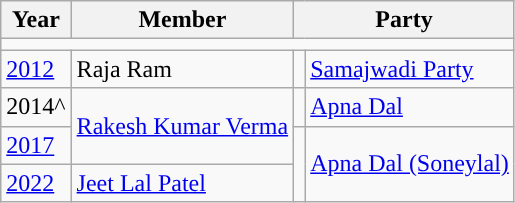<table class="wikitable">
<tr>
<th>Year</th>
<th>Member</th>
<th colspan="2">Party</th>
</tr>
<tr>
<td colspan="4"></td>
</tr>
<tr>
<td><a href='#'>2012</a></td>
<td>Raja Ram</td>
<td style="background-color: "></td>
<td><a href='#'>Samajwadi Party</a></td>
</tr>
<tr>
<td>2014^</td>
<td rowspan="2"><a href='#'>Rakesh Kumar Verma</a></td>
<td style="background-color: "></td>
<td><a href='#'>Apna Dal</a></td>
</tr>
<tr>
<td><a href='#'>2017</a></td>
<td rowspan="2" style="background-color: "></td>
<td rowspan="2"><a href='#'>Apna Dal (Soneylal)</a></td>
</tr>
<tr>
<td><a href='#'>2022</a></td>
<td><a href='#'>Jeet Lal Patel</a></td>
</tr>
</table>
